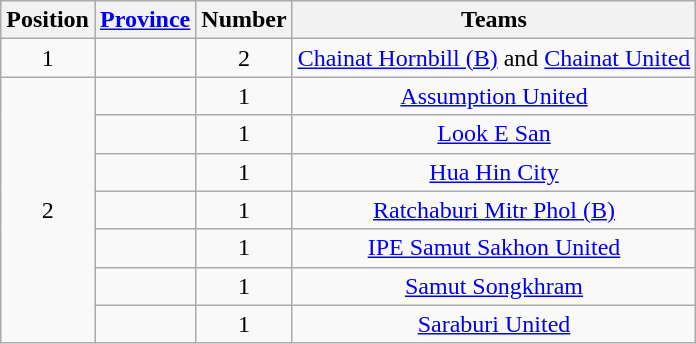<table class="wikitable">
<tr>
<th>Position</th>
<th><a href='#'>Province</a></th>
<th>Number</th>
<th>Teams</th>
</tr>
<tr>
<td align=center>1</td>
<td></td>
<td align=center>2</td>
<td align=center><a href='#'>Chainat Hornbill (B)</a> and <a href='#'>Chainat United</a></td>
</tr>
<tr>
<td align=center rowspan="7">2</td>
<td></td>
<td align=center>1</td>
<td align=center><a href='#'>Assumption United</a></td>
</tr>
<tr>
<td></td>
<td align=center>1</td>
<td align=center><a href='#'>Look E San</a></td>
</tr>
<tr>
<td></td>
<td align=center>1</td>
<td align=center><a href='#'>Hua Hin City</a></td>
</tr>
<tr>
<td></td>
<td align=center>1</td>
<td align=center><a href='#'>Ratchaburi Mitr Phol (B)</a></td>
</tr>
<tr>
<td></td>
<td align=center>1</td>
<td align=center><a href='#'>IPE Samut Sakhon United</a></td>
</tr>
<tr>
<td></td>
<td align=center>1</td>
<td align=center><a href='#'>Samut Songkhram</a></td>
</tr>
<tr>
<td></td>
<td align=center>1</td>
<td align=center><a href='#'>Saraburi United</a></td>
</tr>
</table>
